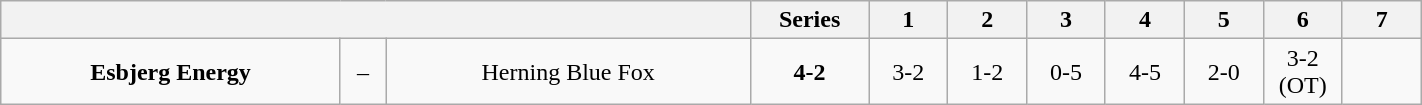<table class="wikitable" style="text-align:center; width:75%;">
<tr class="hintergrundfarbe5">
<th colspan="3" style="width:47.5%;"></th>
<th style="width:7.5%;">Series</th>
<th style="width:5%;">1</th>
<th style="width:5%;">2</th>
<th style="width:5%;">3</th>
<th style="width:5%;">4</th>
<th style="width:5%;">5</th>
<th style="width:5%;">6</th>
<th style="width:5%;">7</th>
</tr>
<tr>
<td><strong>Esbjerg Energy</strong></td>
<td>–</td>
<td>Herning Blue Fox</td>
<td><strong>4-2</strong></td>
<td>3-2</td>
<td>1-2</td>
<td>0-5</td>
<td>4-5</td>
<td>2-0</td>
<td>3-2 (OT)</td>
<td></td>
</tr>
</table>
